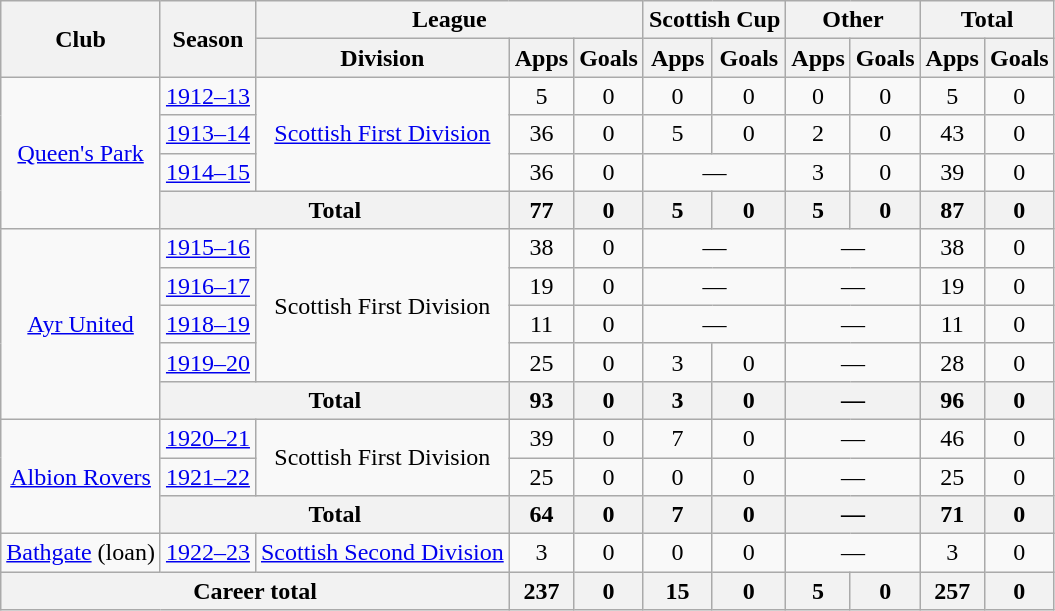<table class="wikitable" style="text-align: center;">
<tr>
<th rowspan="2">Club</th>
<th rowspan="2">Season</th>
<th colspan="3">League</th>
<th colspan="2">Scottish Cup</th>
<th colspan="2">Other</th>
<th colspan="2">Total</th>
</tr>
<tr>
<th>Division</th>
<th>Apps</th>
<th>Goals</th>
<th>Apps</th>
<th>Goals</th>
<th>Apps</th>
<th>Goals</th>
<th>Apps</th>
<th>Goals</th>
</tr>
<tr>
<td rowspan="4"><a href='#'>Queen's Park</a></td>
<td><a href='#'>1912–13</a></td>
<td rowspan="3"><a href='#'>Scottish First Division</a></td>
<td>5</td>
<td>0</td>
<td>0</td>
<td>0</td>
<td>0</td>
<td>0</td>
<td>5</td>
<td>0</td>
</tr>
<tr>
<td><a href='#'>1913–14</a></td>
<td>36</td>
<td>0</td>
<td>5</td>
<td>0</td>
<td>2</td>
<td>0</td>
<td>43</td>
<td>0</td>
</tr>
<tr>
<td><a href='#'>1914–15</a></td>
<td>36</td>
<td>0</td>
<td colspan="2">—</td>
<td>3</td>
<td>0</td>
<td>39</td>
<td>0</td>
</tr>
<tr>
<th colspan="2">Total</th>
<th>77</th>
<th>0</th>
<th>5</th>
<th>0</th>
<th>5</th>
<th>0</th>
<th>87</th>
<th>0</th>
</tr>
<tr>
<td rowspan="5"><a href='#'>Ayr United</a></td>
<td><a href='#'>1915–16</a></td>
<td rowspan="4">Scottish First Division</td>
<td>38</td>
<td>0</td>
<td colspan="2">—</td>
<td colspan="2">—</td>
<td>38</td>
<td>0</td>
</tr>
<tr>
<td><a href='#'>1916–17</a></td>
<td>19</td>
<td>0</td>
<td colspan="2">—</td>
<td colspan="2">—</td>
<td>19</td>
<td>0</td>
</tr>
<tr>
<td><a href='#'>1918–19</a></td>
<td>11</td>
<td>0</td>
<td colspan="2">—</td>
<td colspan="2">—</td>
<td>11</td>
<td>0</td>
</tr>
<tr>
<td><a href='#'>1919–20</a></td>
<td>25</td>
<td>0</td>
<td>3</td>
<td>0</td>
<td colspan="2">—</td>
<td>28</td>
<td>0</td>
</tr>
<tr>
<th colspan="2">Total</th>
<th>93</th>
<th>0</th>
<th>3</th>
<th>0</th>
<th colspan="2">—</th>
<th>96</th>
<th>0</th>
</tr>
<tr>
<td rowspan="3"><a href='#'>Albion Rovers</a></td>
<td><a href='#'>1920–21</a></td>
<td rowspan="2">Scottish First Division</td>
<td>39</td>
<td>0</td>
<td>7</td>
<td>0</td>
<td colspan="2">—</td>
<td>46</td>
<td>0</td>
</tr>
<tr>
<td><a href='#'>1921–22</a></td>
<td>25</td>
<td>0</td>
<td>0</td>
<td>0</td>
<td colspan="2">—</td>
<td>25</td>
<td>0</td>
</tr>
<tr>
<th colspan="2">Total</th>
<th>64</th>
<th>0</th>
<th>7</th>
<th>0</th>
<th colspan="2">—</th>
<th>71</th>
<th>0</th>
</tr>
<tr>
<td><a href='#'>Bathgate</a> (loan)</td>
<td><a href='#'>1922–23</a></td>
<td><a href='#'>Scottish Second Division</a></td>
<td>3</td>
<td>0</td>
<td>0</td>
<td>0</td>
<td colspan="2">—</td>
<td>3</td>
<td>0</td>
</tr>
<tr>
<th colspan="3">Career total</th>
<th>237</th>
<th>0</th>
<th>15</th>
<th>0</th>
<th>5</th>
<th>0</th>
<th>257</th>
<th>0</th>
</tr>
</table>
